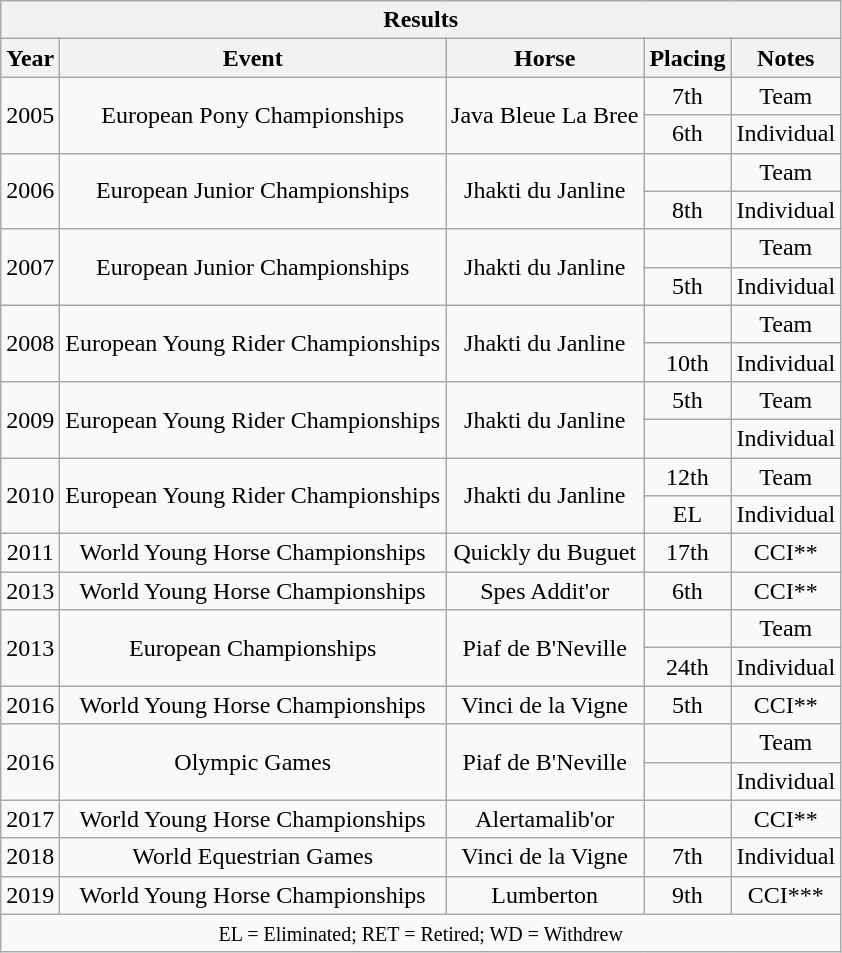<table class="wikitable" style="text-align:center">
<tr>
<th colspan="11" align="center"><strong>Results</strong></th>
</tr>
<tr>
<th>Year</th>
<th>Event</th>
<th>Horse</th>
<th>Placing</th>
<th>Notes</th>
</tr>
<tr>
<td rowspan="2">2005</td>
<td rowspan="2">European Pony Championships</td>
<td rowspan="2">Java Bleue La Bree</td>
<td>7th</td>
<td>Team</td>
</tr>
<tr>
<td>6th</td>
<td>Individual</td>
</tr>
<tr>
<td rowspan="2">2006</td>
<td rowspan="2">European Junior Championships</td>
<td rowspan="2">Jhakti du Janline</td>
<td></td>
<td>Team</td>
</tr>
<tr>
<td>8th</td>
<td>Individual</td>
</tr>
<tr>
<td rowspan="2">2007</td>
<td rowspan="2">European Junior Championships</td>
<td rowspan="2">Jhakti du Janline</td>
<td></td>
<td>Team</td>
</tr>
<tr>
<td>5th</td>
<td>Individual</td>
</tr>
<tr>
<td rowspan="2">2008</td>
<td rowspan="2">European Young Rider Championships</td>
<td rowspan="2">Jhakti du Janline</td>
<td></td>
<td>Team</td>
</tr>
<tr>
<td>10th</td>
<td>Individual</td>
</tr>
<tr>
<td rowspan="2">2009</td>
<td rowspan="2">European Young Rider Championships</td>
<td rowspan="2">Jhakti du Janline</td>
<td>5th</td>
<td>Team</td>
</tr>
<tr>
<td></td>
<td>Individual</td>
</tr>
<tr>
<td rowspan="2">2010</td>
<td rowspan="2">European Young Rider Championships</td>
<td rowspan="2">Jhakti du Janline</td>
<td>12th</td>
<td>Team</td>
</tr>
<tr>
<td>EL</td>
<td>Individual</td>
</tr>
<tr>
<td>2011</td>
<td>World Young Horse Championships</td>
<td>Quickly du Buguet</td>
<td>17th</td>
<td>CCI**</td>
</tr>
<tr>
<td>2013</td>
<td>World Young Horse Championships</td>
<td>Spes Addit'or</td>
<td>6th</td>
<td>CCI**</td>
</tr>
<tr>
<td rowspan="2">2013</td>
<td rowspan="2">European Championships</td>
<td rowspan="2">Piaf de B'Neville</td>
<td></td>
<td>Team</td>
</tr>
<tr>
<td>24th</td>
<td>Individual</td>
</tr>
<tr>
<td>2016</td>
<td>World Young Horse Championships</td>
<td>Vinci de la Vigne</td>
<td>5th</td>
<td>CCI**</td>
</tr>
<tr>
<td rowspan="2">2016</td>
<td rowspan="2">Olympic Games</td>
<td rowspan="2">Piaf de B'Neville</td>
<td></td>
<td>Team</td>
</tr>
<tr>
<td></td>
<td>Individual</td>
</tr>
<tr>
<td>2017</td>
<td>World Young Horse Championships</td>
<td>Alertamalib'or</td>
<td></td>
<td>CCI**</td>
</tr>
<tr>
<td>2018</td>
<td>World Equestrian Games</td>
<td>Vinci de la Vigne</td>
<td>7th</td>
<td>Individual</td>
</tr>
<tr>
<td>2019</td>
<td>World Young Horse Championships</td>
<td>Lumberton</td>
<td>9th</td>
<td>CCI***</td>
</tr>
<tr>
<td colspan="11" align="center"><small> EL = Eliminated; RET = Retired; WD = Withdrew </small></td>
</tr>
</table>
